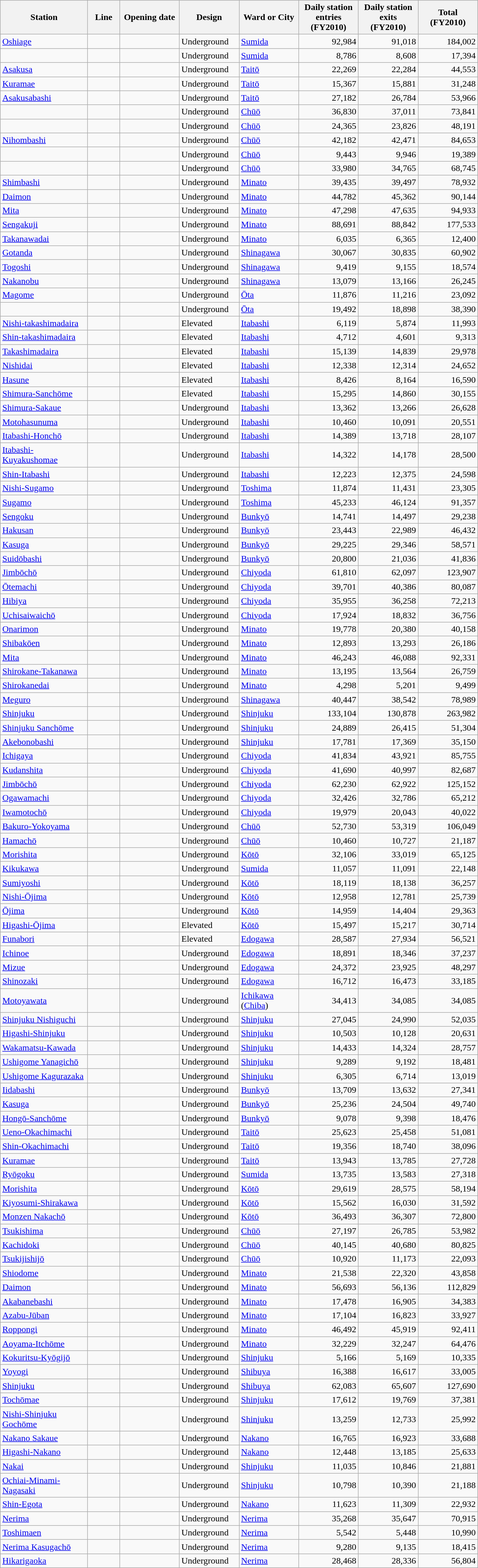<table class="wikitable sortable">
<tr>
<th width="150">Station</th>
<th class=unsortable width="50">Line</th>
<th width="100">Opening date</th>
<th width="100">Design</th>
<th width="100">Ward or City</th>
<th width="100">Daily station entries<br>(FY2010)</th>
<th width="100">Daily station exits<br>(FY2010)</th>
<th width="100">Total<br>(FY2010)</th>
</tr>
<tr>
<td><a href='#'>Oshiage</a></td>
<td></td>
<td></td>
<td>Underground</td>
<td><a href='#'>Sumida</a></td>
<td style="text-align:right">92,984</td>
<td style=text-align:right>91,018</td>
<td style=text-align:right>184,002</td>
</tr>
<tr>
<td></td>
<td></td>
<td></td>
<td>Underground</td>
<td><a href='#'>Sumida</a></td>
<td style="text-align:right">8,786</td>
<td style=text-align:right>8,608</td>
<td style=text-align:right>17,394</td>
</tr>
<tr>
<td><a href='#'>Asakusa</a></td>
<td></td>
<td></td>
<td>Underground</td>
<td><a href='#'>Taitō</a></td>
<td style="text-align:right">22,269</td>
<td style=text-align:right>22,284</td>
<td style=text-align:right>44,553</td>
</tr>
<tr>
<td><a href='#'>Kuramae</a></td>
<td></td>
<td></td>
<td>Underground</td>
<td><a href='#'>Taitō</a></td>
<td style="text-align:right">15,367</td>
<td style=text-align:right>15,881</td>
<td style=text-align:right>31,248</td>
</tr>
<tr>
<td><a href='#'>Asakusabashi</a></td>
<td></td>
<td></td>
<td>Underground</td>
<td><a href='#'>Taitō</a></td>
<td style="text-align:right">27,182</td>
<td style=text-align:right>26,784</td>
<td style=text-align:right>53,966</td>
</tr>
<tr>
<td></td>
<td></td>
<td></td>
<td>Underground</td>
<td><a href='#'>Chūō</a></td>
<td style="text-align:right">36,830</td>
<td style=text-align:right>37,011</td>
<td style=text-align:right>73,841</td>
</tr>
<tr>
<td></td>
<td></td>
<td></td>
<td>Underground</td>
<td><a href='#'>Chūō</a></td>
<td style="text-align:right">24,365</td>
<td style=text-align:right>23,826</td>
<td style=text-align:right>48,191</td>
</tr>
<tr>
<td><a href='#'>Nihombashi</a></td>
<td></td>
<td></td>
<td>Underground</td>
<td><a href='#'>Chūō</a></td>
<td style="text-align:right">42,182</td>
<td style=text-align:right>42,471</td>
<td style=text-align:right>84,653</td>
</tr>
<tr>
<td></td>
<td></td>
<td></td>
<td>Underground</td>
<td><a href='#'>Chūō</a></td>
<td style="text-align:right">9,443</td>
<td style=text-align:right>9,946</td>
<td style=text-align:right>19,389</td>
</tr>
<tr>
<td></td>
<td></td>
<td></td>
<td>Underground</td>
<td><a href='#'>Chūō</a></td>
<td style="text-align:right">33,980</td>
<td style=text-align:right>34,765</td>
<td style=text-align:right>68,745</td>
</tr>
<tr>
<td><a href='#'>Shimbashi</a></td>
<td></td>
<td></td>
<td>Underground</td>
<td><a href='#'>Minato</a></td>
<td style="text-align:right">39,435</td>
<td style=text-align:right>39,497</td>
<td style=text-align:right>78,932</td>
</tr>
<tr>
<td><a href='#'>Daimon</a></td>
<td></td>
<td></td>
<td>Underground</td>
<td><a href='#'>Minato</a></td>
<td style="text-align:right">44,782</td>
<td style=text-align:right>45,362</td>
<td style=text-align:right>90,144</td>
</tr>
<tr>
<td><a href='#'>Mita</a></td>
<td></td>
<td></td>
<td>Underground</td>
<td><a href='#'>Minato</a></td>
<td style="text-align:right">47,298</td>
<td style=text-align:right>47,635</td>
<td style=text-align:right>94,933</td>
</tr>
<tr>
<td><a href='#'>Sengakuji</a></td>
<td></td>
<td></td>
<td>Underground</td>
<td><a href='#'>Minato</a></td>
<td style="text-align:right">88,691</td>
<td style=text-align:right>88,842</td>
<td style=text-align:right>177,533</td>
</tr>
<tr>
<td><a href='#'>Takanawadai</a></td>
<td></td>
<td></td>
<td>Underground</td>
<td><a href='#'>Minato</a></td>
<td style="text-align:right">6,035</td>
<td style=text-align:right>6,365</td>
<td style=text-align:right>12,400</td>
</tr>
<tr>
<td><a href='#'>Gotanda</a></td>
<td></td>
<td></td>
<td>Underground</td>
<td><a href='#'>Shinagawa</a></td>
<td style="text-align:right">30,067</td>
<td style=text-align:right>30,835</td>
<td style=text-align:right>60,902</td>
</tr>
<tr>
<td><a href='#'>Togoshi</a></td>
<td></td>
<td></td>
<td>Underground</td>
<td><a href='#'>Shinagawa</a></td>
<td style="text-align:right">9,419</td>
<td style=text-align:right>9,155</td>
<td style=text-align:right>18,574</td>
</tr>
<tr>
<td><a href='#'>Nakanobu</a></td>
<td></td>
<td></td>
<td>Underground</td>
<td><a href='#'>Shinagawa</a></td>
<td style="text-align:right">13,079</td>
<td style=text-align:right>13,166</td>
<td style=text-align:right>26,245</td>
</tr>
<tr>
<td><a href='#'>Magome</a></td>
<td></td>
<td></td>
<td>Underground</td>
<td><a href='#'>Ōta</a></td>
<td style="text-align:right">11,876</td>
<td style=text-align:right>11,216</td>
<td style=text-align:right>23,092</td>
</tr>
<tr>
<td></td>
<td></td>
<td></td>
<td>Underground</td>
<td><a href='#'>Ōta</a></td>
<td style="text-align:right">19,492</td>
<td style=text-align:right>18,898</td>
<td style=text-align:right>38,390</td>
</tr>
<tr>
<td><a href='#'>Nishi-takashimadaira</a></td>
<td></td>
<td></td>
<td>Elevated</td>
<td><a href='#'>Itabashi</a></td>
<td style="text-align:right">6,119</td>
<td style=text-align:right>5,874</td>
<td style=text-align:right>11,993</td>
</tr>
<tr>
<td><a href='#'>Shin-takashimadaira</a></td>
<td></td>
<td></td>
<td>Elevated</td>
<td><a href='#'>Itabashi</a></td>
<td style="text-align:right">4,712</td>
<td style=text-align:right>4,601</td>
<td style=text-align:right>9,313</td>
</tr>
<tr>
<td><a href='#'>Takashimadaira</a></td>
<td></td>
<td></td>
<td>Elevated</td>
<td><a href='#'>Itabashi</a></td>
<td style="text-align:right">15,139</td>
<td style=text-align:right>14,839</td>
<td style=text-align:right>29,978</td>
</tr>
<tr>
<td><a href='#'>Nishidai</a></td>
<td></td>
<td></td>
<td>Elevated</td>
<td><a href='#'>Itabashi</a></td>
<td style="text-align:right">12,338</td>
<td style=text-align:right>12,314</td>
<td style=text-align:right>24,652</td>
</tr>
<tr>
<td><a href='#'>Hasune</a></td>
<td></td>
<td></td>
<td>Elevated</td>
<td><a href='#'>Itabashi</a></td>
<td style="text-align:right">8,426</td>
<td style=text-align:right>8,164</td>
<td style=text-align:right>16,590</td>
</tr>
<tr>
<td><a href='#'>Shimura-Sanchōme</a></td>
<td></td>
<td></td>
<td>Elevated</td>
<td><a href='#'>Itabashi</a></td>
<td style="text-align:right">15,295</td>
<td style=text-align:right>14,860</td>
<td style=text-align:right>30,155</td>
</tr>
<tr>
<td><a href='#'>Shimura-Sakaue</a></td>
<td></td>
<td></td>
<td>Underground</td>
<td><a href='#'>Itabashi</a></td>
<td style="text-align:right">13,362</td>
<td style=text-align:right>13,266</td>
<td style=text-align:right>26,628</td>
</tr>
<tr>
<td><a href='#'>Motohasunuma</a></td>
<td></td>
<td></td>
<td>Underground</td>
<td><a href='#'>Itabashi</a></td>
<td style="text-align:right">10,460</td>
<td style=text-align:right>10,091</td>
<td style=text-align:right>20,551</td>
</tr>
<tr>
<td><a href='#'>Itabashi-Honchō</a></td>
<td></td>
<td></td>
<td>Underground</td>
<td><a href='#'>Itabashi</a></td>
<td style="text-align:right">14,389</td>
<td style=text-align:right>13,718</td>
<td style=text-align:right>28,107</td>
</tr>
<tr>
<td><a href='#'>Itabashi-Kuyakushomae</a></td>
<td></td>
<td></td>
<td>Underground</td>
<td><a href='#'>Itabashi</a></td>
<td style="text-align:right">14,322</td>
<td style=text-align:right>14,178</td>
<td style=text-align:right>28,500</td>
</tr>
<tr>
<td><a href='#'>Shin-Itabashi</a></td>
<td></td>
<td></td>
<td>Underground</td>
<td><a href='#'>Itabashi</a></td>
<td style="text-align:right">12,223</td>
<td style=text-align:right>12,375</td>
<td style=text-align:right>24,598</td>
</tr>
<tr>
<td><a href='#'>Nishi-Sugamo</a></td>
<td></td>
<td></td>
<td>Underground</td>
<td><a href='#'>Toshima</a></td>
<td style="text-align:right">11,874</td>
<td style=text-align:right>11,431</td>
<td style=text-align:right>23,305</td>
</tr>
<tr>
<td><a href='#'>Sugamo</a></td>
<td></td>
<td></td>
<td>Underground</td>
<td><a href='#'>Toshima</a></td>
<td style="text-align:right">45,233</td>
<td style=text-align:right>46,124</td>
<td style=text-align:right>91,357</td>
</tr>
<tr>
<td><a href='#'>Sengoku</a></td>
<td></td>
<td></td>
<td>Underground</td>
<td><a href='#'>Bunkyō</a></td>
<td style="text-align:right">14,741</td>
<td style=text-align:right>14,497</td>
<td style=text-align:right>29,238</td>
</tr>
<tr>
<td><a href='#'>Hakusan</a></td>
<td></td>
<td></td>
<td>Underground</td>
<td><a href='#'>Bunkyō</a></td>
<td style="text-align:right">23,443</td>
<td style=text-align:right>22,989</td>
<td style=text-align:right>46,432</td>
</tr>
<tr>
<td><a href='#'>Kasuga</a></td>
<td></td>
<td></td>
<td>Underground</td>
<td><a href='#'>Bunkyō</a></td>
<td style="text-align:right">29,225</td>
<td style=text-align:right>29,346</td>
<td style=text-align:right>58,571</td>
</tr>
<tr>
<td><a href='#'>Suidōbashi</a></td>
<td></td>
<td></td>
<td>Underground</td>
<td><a href='#'>Bunkyō</a></td>
<td style="text-align:right">20,800</td>
<td style=text-align:right>21,036</td>
<td style=text-align:right>41,836</td>
</tr>
<tr>
<td><a href='#'>Jimbōchō</a></td>
<td></td>
<td></td>
<td>Underground</td>
<td><a href='#'>Chiyoda</a></td>
<td style="text-align:right">61,810</td>
<td style=text-align:right>62,097</td>
<td style=text-align:right>123,907</td>
</tr>
<tr>
<td><a href='#'>Ōtemachi</a></td>
<td></td>
<td></td>
<td>Underground</td>
<td><a href='#'>Chiyoda</a></td>
<td style="text-align:right">39,701</td>
<td style=text-align:right>40,386</td>
<td style=text-align:right>80,087</td>
</tr>
<tr>
<td><a href='#'>Hibiya</a></td>
<td></td>
<td></td>
<td>Underground</td>
<td><a href='#'>Chiyoda</a></td>
<td style="text-align:right">35,955</td>
<td style=text-align:right>36,258</td>
<td style=text-align:right>72,213</td>
</tr>
<tr>
<td><a href='#'>Uchisaiwaichō</a></td>
<td></td>
<td></td>
<td>Underground</td>
<td><a href='#'>Chiyoda</a></td>
<td style="text-align:right">17,924</td>
<td style=text-align:right>18,832</td>
<td style=text-align:right>36,756</td>
</tr>
<tr>
<td><a href='#'>Onarimon</a></td>
<td></td>
<td></td>
<td>Underground</td>
<td><a href='#'>Minato</a></td>
<td style="text-align:right">19,778</td>
<td style=text-align:right>20,380</td>
<td style=text-align:right>40,158</td>
</tr>
<tr>
<td><a href='#'>Shibakōen</a></td>
<td></td>
<td></td>
<td>Underground</td>
<td><a href='#'>Minato</a></td>
<td style="text-align:right">12,893</td>
<td style=text-align:right>13,293</td>
<td style=text-align:right>26,186</td>
</tr>
<tr>
<td><a href='#'>Mita</a></td>
<td></td>
<td></td>
<td>Underground</td>
<td><a href='#'>Minato</a></td>
<td style="text-align:right">46,243</td>
<td style=text-align:right>46,088</td>
<td style=text-align:right>92,331</td>
</tr>
<tr>
<td><a href='#'>Shirokane-Takanawa</a></td>
<td></td>
<td></td>
<td>Underground</td>
<td><a href='#'>Minato</a></td>
<td style="text-align:right">13,195</td>
<td style=text-align:right>13,564</td>
<td style=text-align:right>26,759</td>
</tr>
<tr>
<td><a href='#'>Shirokanedai</a></td>
<td></td>
<td></td>
<td>Underground</td>
<td><a href='#'>Minato</a></td>
<td style="text-align:right">4,298</td>
<td style=text-align:right>5,201</td>
<td style=text-align:right>9,499</td>
</tr>
<tr>
<td><a href='#'>Meguro</a></td>
<td></td>
<td></td>
<td>Underground</td>
<td><a href='#'>Shinagawa</a></td>
<td style="text-align:right">40,447</td>
<td style=text-align:right>38,542</td>
<td style=text-align:right>78,989</td>
</tr>
<tr>
<td><a href='#'>Shinjuku</a></td>
<td></td>
<td></td>
<td>Underground</td>
<td><a href='#'>Shinjuku</a></td>
<td style="text-align:right">133,104</td>
<td style=text-align:right>130,878</td>
<td style=text-align:right>263,982</td>
</tr>
<tr>
<td><a href='#'>Shinjuku Sanchōme</a></td>
<td></td>
<td></td>
<td>Underground</td>
<td><a href='#'>Shinjuku</a></td>
<td style="text-align:right">24,889</td>
<td style=text-align:right>26,415</td>
<td style=text-align:right>51,304</td>
</tr>
<tr>
<td><a href='#'>Akebonobashi</a></td>
<td></td>
<td></td>
<td>Underground</td>
<td><a href='#'>Shinjuku</a></td>
<td style="text-align:right">17,781</td>
<td style=text-align:right>17,369</td>
<td style=text-align:right>35,150</td>
</tr>
<tr>
<td><a href='#'>Ichigaya</a></td>
<td></td>
<td></td>
<td>Underground</td>
<td><a href='#'>Chiyoda</a></td>
<td style="text-align:right">41,834</td>
<td style=text-align:right>43,921</td>
<td style=text-align:right>85,755</td>
</tr>
<tr>
<td><a href='#'>Kudanshita</a></td>
<td></td>
<td></td>
<td>Underground</td>
<td><a href='#'>Chiyoda</a></td>
<td style="text-align:right">41,690</td>
<td style=text-align:right>40,997</td>
<td style=text-align:right>82,687</td>
</tr>
<tr>
<td><a href='#'>Jimbōchō</a></td>
<td></td>
<td></td>
<td>Underground</td>
<td><a href='#'>Chiyoda</a></td>
<td style="text-align:right">62,230</td>
<td style=text-align:right>62,922</td>
<td style=text-align:right>125,152</td>
</tr>
<tr>
<td><a href='#'>Ogawamachi</a></td>
<td></td>
<td></td>
<td>Underground</td>
<td><a href='#'>Chiyoda</a></td>
<td style="text-align:right">32,426</td>
<td style=text-align:right>32,786</td>
<td style=text-align:right>65,212</td>
</tr>
<tr>
<td><a href='#'>Iwamotochō</a></td>
<td></td>
<td></td>
<td>Underground</td>
<td><a href='#'>Chiyoda</a></td>
<td style="text-align:right">19,979</td>
<td style=text-align:right>20,043</td>
<td style=text-align:right>40,022</td>
</tr>
<tr>
<td><a href='#'>Bakuro-Yokoyama</a></td>
<td></td>
<td></td>
<td>Underground</td>
<td><a href='#'>Chūō</a></td>
<td style="text-align:right">52,730</td>
<td style=text-align:right>53,319</td>
<td style=text-align:right>106,049</td>
</tr>
<tr>
<td><a href='#'>Hamachō</a></td>
<td></td>
<td></td>
<td>Underground</td>
<td><a href='#'>Chūō</a></td>
<td style="text-align:right">10,460</td>
<td style=text-align:right>10,727</td>
<td style=text-align:right>21,187</td>
</tr>
<tr>
<td><a href='#'>Morishita</a></td>
<td></td>
<td></td>
<td>Underground</td>
<td><a href='#'>Kōtō</a></td>
<td style="text-align:right">32,106</td>
<td style=text-align:right>33,019</td>
<td style=text-align:right>65,125</td>
</tr>
<tr>
<td><a href='#'>Kikukawa</a></td>
<td></td>
<td></td>
<td>Underground</td>
<td><a href='#'>Sumida</a></td>
<td style="text-align:right">11,057</td>
<td style=text-align:right>11,091</td>
<td style=text-align:right>22,148</td>
</tr>
<tr>
<td><a href='#'>Sumiyoshi</a></td>
<td></td>
<td></td>
<td>Underground</td>
<td><a href='#'>Kōtō</a></td>
<td style="text-align:right">18,119</td>
<td style=text-align:right>18,138</td>
<td style=text-align:right>36,257</td>
</tr>
<tr>
<td><a href='#'>Nishi-Ōjima</a></td>
<td></td>
<td></td>
<td>Underground</td>
<td><a href='#'>Kōtō</a></td>
<td style="text-align:right">12,958</td>
<td style=text-align:right>12,781</td>
<td style=text-align:right>25,739</td>
</tr>
<tr>
<td><a href='#'>Ōjima</a></td>
<td></td>
<td></td>
<td>Underground</td>
<td><a href='#'>Kōtō</a></td>
<td style="text-align:right">14,959</td>
<td style=text-align:right>14,404</td>
<td style=text-align:right>29,363</td>
</tr>
<tr>
<td><a href='#'>Higashi-Ōjima</a></td>
<td></td>
<td></td>
<td>Elevated</td>
<td><a href='#'>Kōtō</a></td>
<td style="text-align:right">15,497</td>
<td style=text-align:right>15,217</td>
<td style=text-align:right>30,714</td>
</tr>
<tr>
<td><a href='#'>Funabori</a></td>
<td></td>
<td></td>
<td>Elevated</td>
<td><a href='#'>Edogawa</a></td>
<td style="text-align:right">28,587</td>
<td style=text-align:right>27,934</td>
<td style=text-align:right>56,521</td>
</tr>
<tr>
<td><a href='#'>Ichinoe</a></td>
<td></td>
<td></td>
<td>Underground</td>
<td><a href='#'>Edogawa</a></td>
<td style="text-align:right">18,891</td>
<td style=text-align:right>18,346</td>
<td style=text-align:right>37,237</td>
</tr>
<tr>
<td><a href='#'>Mizue</a></td>
<td></td>
<td></td>
<td>Underground</td>
<td><a href='#'>Edogawa</a></td>
<td style="text-align:right">24,372</td>
<td style=text-align:right>23,925</td>
<td style=text-align:right>48,297</td>
</tr>
<tr>
<td><a href='#'>Shinozaki</a></td>
<td></td>
<td></td>
<td>Underground</td>
<td><a href='#'>Edogawa</a></td>
<td style="text-align:right">16,712</td>
<td style=text-align:right>16,473</td>
<td style=text-align:right>33,185</td>
</tr>
<tr>
<td><a href='#'>Motoyawata</a></td>
<td></td>
<td></td>
<td>Underground</td>
<td><a href='#'>Ichikawa</a> (<a href='#'>Chiba</a>)</td>
<td style="text-align:right">34,413</td>
<td style=text-align:right>34,085</td>
<td style=text-align:right>34,085</td>
</tr>
<tr>
<td><a href='#'>Shinjuku Nishiguchi</a></td>
<td></td>
<td></td>
<td>Underground</td>
<td><a href='#'>Shinjuku</a></td>
<td style="text-align:right">27,045</td>
<td style=text-align:right>24,990</td>
<td style=text-align:right>52,035</td>
</tr>
<tr>
<td><a href='#'>Higashi-Shinjuku</a></td>
<td></td>
<td></td>
<td>Underground</td>
<td><a href='#'>Shinjuku</a></td>
<td style="text-align:right">10,503</td>
<td style=text-align:right>10,128</td>
<td style=text-align:right>20,631</td>
</tr>
<tr>
<td><a href='#'>Wakamatsu-Kawada</a></td>
<td></td>
<td></td>
<td>Underground</td>
<td><a href='#'>Shinjuku</a></td>
<td style="text-align:right">14,433</td>
<td style=text-align:right>14,324</td>
<td style=text-align:right>28,757</td>
</tr>
<tr>
<td><a href='#'>Ushigome Yanagichō</a></td>
<td></td>
<td></td>
<td>Underground</td>
<td><a href='#'>Shinjuku</a></td>
<td style="text-align:right">9,289</td>
<td style=text-align:right>9,192</td>
<td style=text-align:right>18,481</td>
</tr>
<tr>
<td><a href='#'>Ushigome Kagurazaka</a></td>
<td></td>
<td></td>
<td>Underground</td>
<td><a href='#'>Shinjuku</a></td>
<td style="text-align:right">6,305</td>
<td style=text-align:right>6,714</td>
<td style=text-align:right>13,019</td>
</tr>
<tr>
<td><a href='#'>Iidabashi</a></td>
<td></td>
<td></td>
<td>Underground</td>
<td><a href='#'>Bunkyō</a></td>
<td style="text-align:right">13,709</td>
<td style=text-align:right>13,632</td>
<td style=text-align:right>27,341</td>
</tr>
<tr>
<td><a href='#'>Kasuga</a></td>
<td></td>
<td></td>
<td>Underground</td>
<td><a href='#'>Bunkyō</a></td>
<td style="text-align:right">25,236</td>
<td style=text-align:right>24,504</td>
<td style=text-align:right>49,740</td>
</tr>
<tr>
<td><a href='#'>Hongō-Sanchōme</a></td>
<td></td>
<td></td>
<td>Underground</td>
<td><a href='#'>Bunkyō</a></td>
<td style="text-align:right">9,078</td>
<td style=text-align:right>9,398</td>
<td style=text-align:right>18,476</td>
</tr>
<tr>
<td><a href='#'>Ueno-Okachimachi</a></td>
<td></td>
<td></td>
<td>Underground</td>
<td><a href='#'>Taitō</a></td>
<td style="text-align:right">25,623</td>
<td style=text-align:right>25,458</td>
<td style=text-align:right>51,081</td>
</tr>
<tr>
<td><a href='#'>Shin-Okachimachi</a></td>
<td></td>
<td></td>
<td>Underground</td>
<td><a href='#'>Taitō</a></td>
<td style="text-align:right">19,356</td>
<td style=text-align:right>18,740</td>
<td style=text-align:right>38,096</td>
</tr>
<tr>
<td><a href='#'>Kuramae</a></td>
<td></td>
<td></td>
<td>Underground</td>
<td><a href='#'>Taitō</a></td>
<td style="text-align:right">13,943</td>
<td style=text-align:right>13,785</td>
<td style=text-align:right>27,728</td>
</tr>
<tr>
<td><a href='#'>Ryōgoku</a></td>
<td></td>
<td></td>
<td>Underground</td>
<td><a href='#'>Sumida</a></td>
<td style="text-align:right">13,735</td>
<td style=text-align:right>13,583</td>
<td style=text-align:right>27,318</td>
</tr>
<tr>
<td><a href='#'>Morishita</a></td>
<td></td>
<td></td>
<td>Underground</td>
<td><a href='#'>Kōtō</a></td>
<td style="text-align:right">29,619</td>
<td style=text-align:right>28,575</td>
<td style=text-align:right>58,194</td>
</tr>
<tr>
<td><a href='#'>Kiyosumi-Shirakawa</a></td>
<td></td>
<td></td>
<td>Underground</td>
<td><a href='#'>Kōtō</a></td>
<td style="text-align:right">15,562</td>
<td style=text-align:right>16,030</td>
<td style=text-align:right>31,592</td>
</tr>
<tr>
<td><a href='#'>Monzen Nakachō</a></td>
<td></td>
<td></td>
<td>Underground</td>
<td><a href='#'>Kōtō</a></td>
<td style="text-align:right">36,493</td>
<td style=text-align:right>36,307</td>
<td style=text-align:right>72,800</td>
</tr>
<tr>
<td><a href='#'>Tsukishima</a></td>
<td></td>
<td></td>
<td>Underground</td>
<td><a href='#'>Chūō</a></td>
<td style="text-align:right">27,197</td>
<td style=text-align:right>26,785</td>
<td style=text-align:right>53,982</td>
</tr>
<tr>
<td><a href='#'>Kachidoki</a></td>
<td></td>
<td></td>
<td>Underground</td>
<td><a href='#'>Chūō</a></td>
<td style="text-align:right">40,145</td>
<td style=text-align:right>40,680</td>
<td style=text-align:right>80,825</td>
</tr>
<tr>
<td><a href='#'>Tsukijishijō</a></td>
<td></td>
<td></td>
<td>Underground</td>
<td><a href='#'>Chūō</a></td>
<td style="text-align:right">10,920</td>
<td style=text-align:right>11,173</td>
<td style=text-align:right>22,093</td>
</tr>
<tr>
<td><a href='#'>Shiodome</a></td>
<td></td>
<td></td>
<td>Underground</td>
<td><a href='#'>Minato</a></td>
<td style="text-align:right">21,538</td>
<td style=text-align:right>22,320</td>
<td style=text-align:right>43,858</td>
</tr>
<tr>
<td><a href='#'>Daimon</a></td>
<td></td>
<td></td>
<td>Underground</td>
<td><a href='#'>Minato</a></td>
<td style="text-align:right">56,693</td>
<td style=text-align:right>56,136</td>
<td style=text-align:right>112,829</td>
</tr>
<tr>
<td><a href='#'>Akabanebashi</a></td>
<td></td>
<td></td>
<td>Underground</td>
<td><a href='#'>Minato</a></td>
<td style="text-align:right">17,478</td>
<td style=text-align:right>16,905</td>
<td style=text-align:right>34,383</td>
</tr>
<tr>
<td><a href='#'>Azabu-Jūban</a></td>
<td></td>
<td></td>
<td>Underground</td>
<td><a href='#'>Minato</a></td>
<td style="text-align:right">17,104</td>
<td style=text-align:right>16,823</td>
<td style=text-align:right>33,927</td>
</tr>
<tr>
<td><a href='#'>Roppongi</a></td>
<td></td>
<td></td>
<td>Underground</td>
<td><a href='#'>Minato</a></td>
<td style="text-align:right">46,492</td>
<td style=text-align:right>45,919</td>
<td style=text-align:right>92,411</td>
</tr>
<tr>
<td><a href='#'>Aoyama-Itchōme</a></td>
<td></td>
<td></td>
<td>Underground</td>
<td><a href='#'>Minato</a></td>
<td style="text-align:right">32,229</td>
<td style=text-align:right>32,247</td>
<td style=text-align:right>64,476</td>
</tr>
<tr>
<td><a href='#'>Kokuritsu-Kyōgijō</a></td>
<td></td>
<td></td>
<td>Underground</td>
<td><a href='#'>Shinjuku</a></td>
<td style="text-align:right">5,166</td>
<td style=text-align:right>5,169</td>
<td style=text-align:right>10,335</td>
</tr>
<tr>
<td><a href='#'>Yoyogi</a></td>
<td></td>
<td></td>
<td>Underground</td>
<td><a href='#'>Shibuya</a></td>
<td style="text-align:right">16,388</td>
<td style=text-align:right>16,617</td>
<td style=text-align:right>33,005</td>
</tr>
<tr>
<td><a href='#'>Shinjuku</a></td>
<td></td>
<td></td>
<td>Underground</td>
<td><a href='#'>Shibuya</a></td>
<td style="text-align:right">62,083</td>
<td style=text-align:right>65,607</td>
<td style=text-align:right>127,690</td>
</tr>
<tr>
<td><a href='#'>Tochōmae</a></td>
<td></td>
<td></td>
<td>Underground</td>
<td><a href='#'>Shinjuku</a></td>
<td style="text-align:right">17,612</td>
<td style=text-align:right>19,769</td>
<td style=text-align:right>37,381</td>
</tr>
<tr>
<td><a href='#'>Nishi-Shinjuku Gochōme</a></td>
<td></td>
<td></td>
<td>Underground</td>
<td><a href='#'>Shinjuku</a></td>
<td style="text-align:right">13,259</td>
<td style=text-align:right>12,733</td>
<td style=text-align:right>25,992</td>
</tr>
<tr>
<td><a href='#'>Nakano Sakaue</a></td>
<td></td>
<td></td>
<td>Underground</td>
<td><a href='#'>Nakano</a></td>
<td style="text-align:right">16,765</td>
<td style=text-align:right>16,923</td>
<td style=text-align:right>33,688</td>
</tr>
<tr>
<td><a href='#'>Higashi-Nakano</a></td>
<td></td>
<td></td>
<td>Underground</td>
<td><a href='#'>Nakano</a></td>
<td style="text-align:right">12,448</td>
<td style=text-align:right>13,185</td>
<td style=text-align:right>25,633</td>
</tr>
<tr>
<td><a href='#'>Nakai</a></td>
<td></td>
<td></td>
<td>Underground</td>
<td><a href='#'>Shinjuku</a></td>
<td style="text-align:right">11,035</td>
<td style=text-align:right>10,846</td>
<td style=text-align:right>21,881</td>
</tr>
<tr>
<td><a href='#'>Ochiai-Minami-Nagasaki</a></td>
<td></td>
<td></td>
<td>Underground</td>
<td><a href='#'>Shinjuku</a></td>
<td style="text-align:right">10,798</td>
<td style=text-align:right>10,390</td>
<td style=text-align:right>21,188</td>
</tr>
<tr>
<td><a href='#'>Shin-Egota</a></td>
<td></td>
<td></td>
<td>Underground</td>
<td><a href='#'>Nakano</a></td>
<td style="text-align:right">11,623</td>
<td style=text-align:right>11,309</td>
<td style=text-align:right>22,932</td>
</tr>
<tr>
<td><a href='#'>Nerima</a></td>
<td></td>
<td></td>
<td>Underground</td>
<td><a href='#'>Nerima</a></td>
<td style="text-align:right">35,268</td>
<td style=text-align:right>35,647</td>
<td style=text-align:right>70,915</td>
</tr>
<tr>
<td><a href='#'>Toshimaen</a></td>
<td></td>
<td></td>
<td>Underground</td>
<td><a href='#'>Nerima</a></td>
<td style="text-align:right">5,542</td>
<td style=text-align:right>5,448</td>
<td style=text-align:right>10,990</td>
</tr>
<tr>
<td><a href='#'>Nerima Kasugachō</a></td>
<td></td>
<td></td>
<td>Underground</td>
<td><a href='#'>Nerima</a></td>
<td style="text-align:right">9,280</td>
<td style=text-align:right>9,135</td>
<td style=text-align:right>18,415</td>
</tr>
<tr>
<td><a href='#'>Hikarigaoka</a></td>
<td></td>
<td></td>
<td>Underground</td>
<td><a href='#'>Nerima</a></td>
<td style="text-align:right">28,468</td>
<td style=text-align:right>28,336</td>
<td style=text-align:right>56,804</td>
</tr>
</table>
